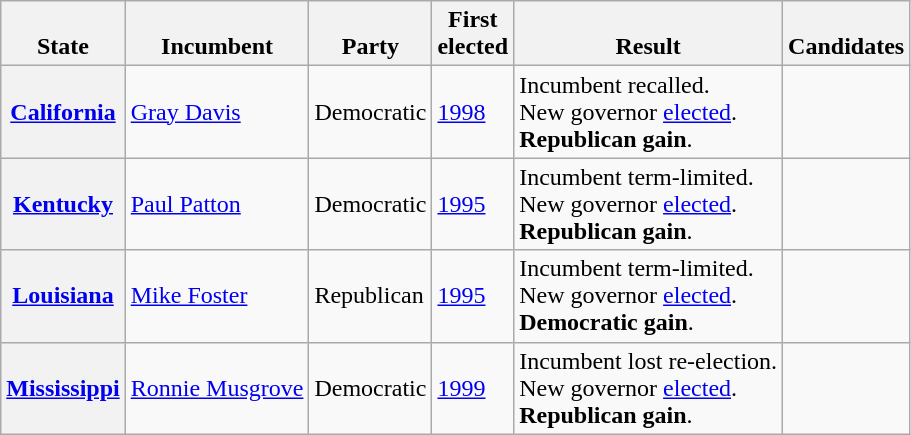<table class="wikitable sortable">
<tr valign=bottom>
<th>State</th>
<th>Incumbent</th>
<th>Party</th>
<th>First<br>elected</th>
<th>Result</th>
<th>Candidates</th>
</tr>
<tr>
<th><a href='#'>California<br></a></th>
<td><a href='#'>Gray Davis</a></td>
<td>Democratic</td>
<td><a href='#'>1998</a></td>
<td>Incumbent recalled.<br>New governor <a href='#'>elected</a>.<br><strong>Republican gain</strong>.</td>
<td nowrap><strong></strong><strong></strong></td>
</tr>
<tr>
<th><a href='#'>Kentucky</a></th>
<td><a href='#'>Paul Patton</a></td>
<td>Democratic</td>
<td><a href='#'>1995</a></td>
<td>Incumbent term-limited.<br>New governor <a href='#'>elected</a>.<br><strong>Republican gain</strong>.</td>
<td nowrap></td>
</tr>
<tr>
<th><a href='#'>Louisiana</a></th>
<td><a href='#'>Mike Foster</a></td>
<td>Republican</td>
<td><a href='#'>1995</a></td>
<td>Incumbent term-limited.<br>New governor <a href='#'>elected</a>.<br><strong>Democratic gain</strong>.</td>
<td nowrap></td>
</tr>
<tr>
<th><a href='#'>Mississippi</a></th>
<td><a href='#'>Ronnie Musgrove</a></td>
<td>Democratic</td>
<td><a href='#'>1999</a></td>
<td>Incumbent lost re-election.<br>New governor <a href='#'>elected</a>.<br><strong>Republican gain</strong>.</td>
<td nowrap></td>
</tr>
</table>
